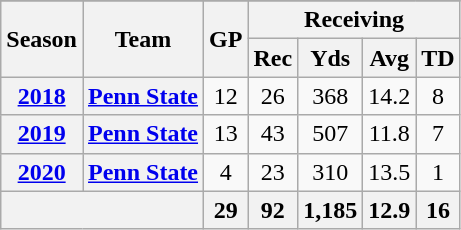<table class="wikitable" style="text-align:center;">
<tr>
</tr>
<tr>
<th rowspan="2">Season</th>
<th rowspan="2">Team</th>
<th rowspan="2">GP</th>
<th colspan="5">Receiving</th>
</tr>
<tr>
<th>Rec</th>
<th>Yds</th>
<th>Avg</th>
<th>TD</th>
</tr>
<tr>
<th><a href='#'>2018</a></th>
<th><a href='#'>Penn State</a></th>
<td>12</td>
<td>26</td>
<td>368</td>
<td>14.2</td>
<td>8</td>
</tr>
<tr>
<th><a href='#'>2019</a></th>
<th><a href='#'>Penn State</a></th>
<td>13</td>
<td>43</td>
<td>507</td>
<td>11.8</td>
<td>7</td>
</tr>
<tr>
<th><a href='#'>2020</a></th>
<th><a href='#'>Penn State</a></th>
<td>4</td>
<td>23</td>
<td>310</td>
<td>13.5</td>
<td>1</td>
</tr>
<tr>
<th colspan="2"></th>
<th>29</th>
<th>92</th>
<th>1,185</th>
<th>12.9</th>
<th>16</th>
</tr>
</table>
